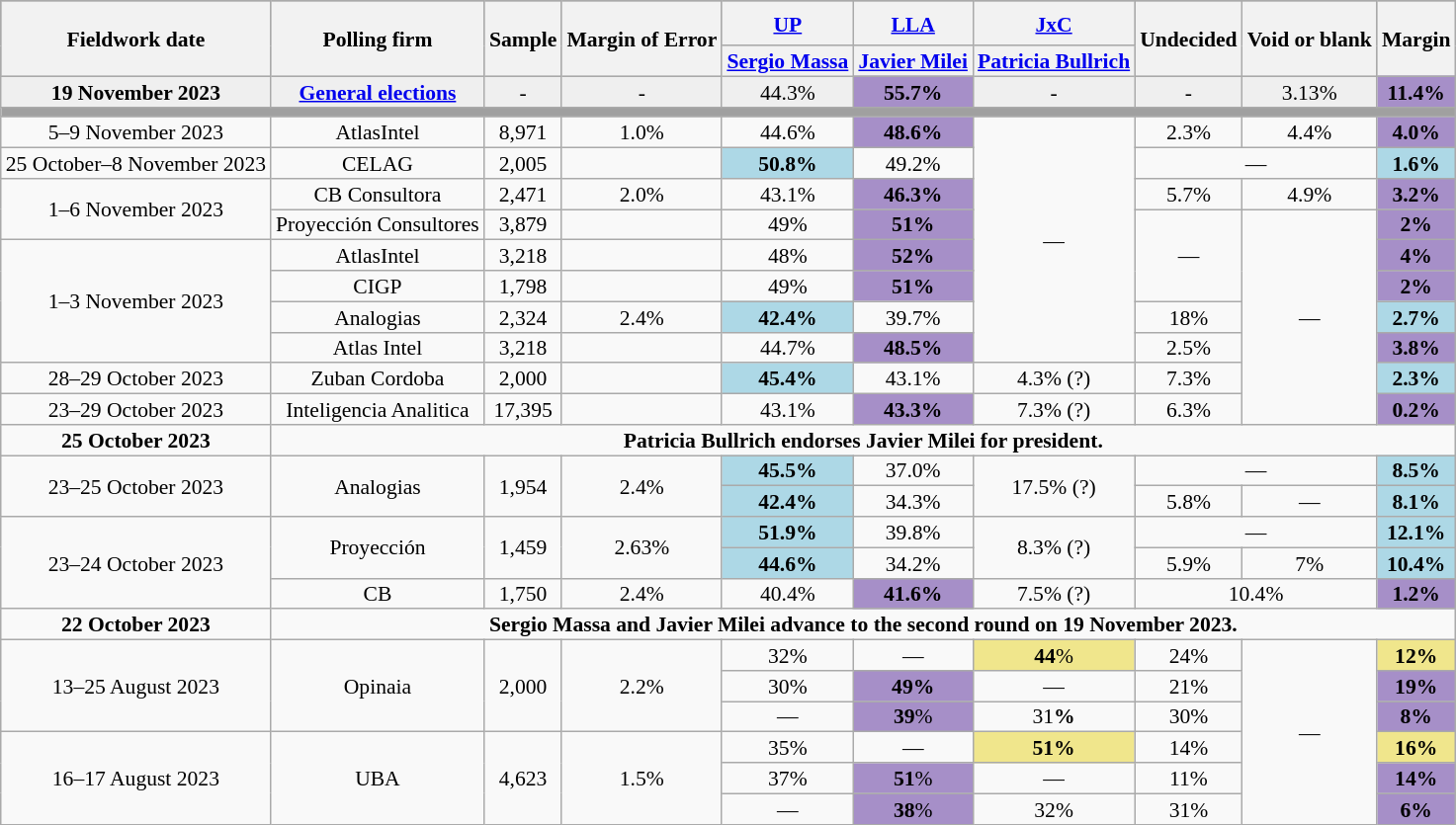<table class="wikitable sortable" style="text-align:center;font-size:90%;line-height:14px;">
<tr style="height:30px; background-color:#8B8B8B">
<th rowspan=2>Fieldwork date</th>
<th rowspan=2>Polling firm</th>
<th rowspan=2>Sample</th>
<th rowspan="2"><strong>Margin of Error</strong></th>
<th colspan="1"><a href='#'>UP</a></th>
<th colspan="1"><a href='#'>LLA</a></th>
<th colspan=1><a href='#'>JxC</a></th>
<th rowspan="2">Undecided</th>
<th rowspan="2"><strong>Void or blank</strong></th>
<th rowspan="2">Margin</th>
</tr>
<tr>
<th><a href='#'>Sergio Massa</a></th>
<th><a href='#'>Javier Milei</a></th>
<th><a href='#'>Patricia Bullrich</a></th>
</tr>
<tr style="background:#EFEFEF;">
<td><strong>19 November 2023</strong></td>
<td><strong><a href='#'>General elections</a></strong></td>
<td>-</td>
<td>-</td>
<td>44.3%</td>
<td style="background:#a68fc8; color:black;"><strong>55.7%</strong></td>
<td>-</td>
<td>-</td>
<td>3.13%</td>
<td style="background:#a68fc8; color:black;"><strong>11.4%</strong></td>
</tr>
<tr>
<td colspan="10" style="background:#A0A0A0"></td>
</tr>
<tr>
<td>5–9 November 2023</td>
<td>AtlasIntel</td>
<td>8,971</td>
<td>1.0%</td>
<td>44.6%</td>
<td style="background:#a68fc8; color:black;"><strong>48.6%</strong></td>
<td rowspan="8">―</td>
<td>2.3%</td>
<td>4.4%</td>
<td style="background:#a68fc8; color:black;"><strong>4.0%</strong></td>
</tr>
<tr>
<td>25 October–8 November 2023</td>
<td>CELAG</td>
<td>2,005</td>
<td></td>
<td bgcolor="lightblue"><strong>50.8%</strong></td>
<td>49.2%</td>
<td colspan="2">―</td>
<td bgcolor="lightblue"><strong>1.6%</strong></td>
</tr>
<tr>
<td rowspan="2">1–6 November 2023</td>
<td>CB Consultora</td>
<td>2,471</td>
<td>2.0%</td>
<td>43.1%</td>
<td style="background:#a68fc8; color:black;"><strong>46.3%</strong></td>
<td>5.7%</td>
<td>4.9%</td>
<td style="background:#a68fc8; color:black;"><strong>3.2%</strong></td>
</tr>
<tr>
<td>Proyección Consultores</td>
<td>3,879</td>
<td></td>
<td>49%</td>
<td style="background:#a68fc8; color:black;"><strong>51%</strong></td>
<td colspan="1" rowspan="3">―</td>
<td colspan="1" rowspan="7">―</td>
<td style="background:#a68fc8; color:black;"><strong>2%</strong></td>
</tr>
<tr>
<td rowspan="4">1–3 November 2023</td>
<td>AtlasIntel</td>
<td>3,218</td>
<td></td>
<td>48%</td>
<td style="background:#a68fc8; color:black;"><strong>52%</strong></td>
<td style="background:#a68fc8; color:black;"><strong>4%</strong></td>
</tr>
<tr>
<td>CIGP</td>
<td>1,798</td>
<td></td>
<td>49%</td>
<td style="background:#a68fc8; color:black;"><strong>51%</strong></td>
<td style="background:#a68fc8; color:black;"><strong>2%</strong></td>
</tr>
<tr>
<td>Analogias</td>
<td>2,324</td>
<td>2.4%</td>
<td bgcolor="lightblue"><strong>42.4%</strong></td>
<td>39.7%</td>
<td>18%</td>
<td bgcolor="lightblue"><strong>2.7%</strong></td>
</tr>
<tr>
<td>Atlas Intel</td>
<td>3,218</td>
<td></td>
<td>44.7%</td>
<td style="background:#a68fc8; color:black;"><strong>48.5%</strong></td>
<td>2.5%</td>
<td style="background:#a68fc8; color:black;"><strong>3.8%</strong></td>
</tr>
<tr>
<td>28–29 October 2023</td>
<td>Zuban Cordoba</td>
<td>2,000</td>
<td></td>
<td bgcolor="lightblue"><strong>45.4%</strong></td>
<td>43.1%</td>
<td>4.3% (?)</td>
<td>7.3%</td>
<td bgcolor="lightblue"><strong>2.3%</strong></td>
</tr>
<tr>
<td>23–29 October 2023</td>
<td>Inteligencia Analitica</td>
<td>17,395</td>
<td></td>
<td>43.1%</td>
<td style="background:#a68fc8; color:black;"><strong>43.3%</strong></td>
<td>7.3% (?)</td>
<td>6.3%</td>
<td style="background:#a68fc8; color:black;"><strong>0.2%</strong></td>
</tr>
<tr>
<td><strong>25 October 2023</strong></td>
<td colspan="9"><strong>Patricia Bullrich endorses Javier Milei for president.</strong></td>
</tr>
<tr>
<td rowspan="2">23–25 October 2023</td>
<td rowspan="2">Analogias</td>
<td rowspan="2">1,954</td>
<td rowspan="2">2.4%</td>
<td bgcolor="lightblue"><strong>45.5%</strong></td>
<td>37.0%</td>
<td rowspan="2">17.5% (?)</td>
<td colspan="2">―</td>
<td bgcolor="lightblue"><strong>8.5%</strong></td>
</tr>
<tr>
<td bgcolor="lightblue"><strong>42.4%</strong></td>
<td>34.3%</td>
<td>5.8%</td>
<td>―</td>
<td bgcolor="lightblue"><strong>8.1%</strong></td>
</tr>
<tr>
<td rowspan="3">23–24 October 2023</td>
<td rowspan="2">Proyección</td>
<td rowspan="2">1,459</td>
<td rowspan="2">2.63%</td>
<td bgcolor="lightblue"><strong>51.9%</strong></td>
<td>39.8%</td>
<td rowspan="2">8.3% (?)</td>
<td colspan="2">―</td>
<td bgcolor="lightblue"><strong>12.1%</strong></td>
</tr>
<tr>
<td bgcolor="lightblue"><strong>44.6%</strong></td>
<td>34.2%</td>
<td>5.9%</td>
<td>7%</td>
<td bgcolor="lightblue"><strong>10.4%</strong></td>
</tr>
<tr>
<td>CB</td>
<td>1,750</td>
<td>2.4%</td>
<td>40.4%</td>
<td style="background:#a68fc8; color:black;"><strong>41.6%</strong></td>
<td>7.5% (?)</td>
<td colspan="2">10.4%</td>
<td style="background:#a68fc8; color:black;"><strong>1.2%</strong></td>
</tr>
<tr>
<td><strong>22 October 2023</strong></td>
<td colspan="9"><strong>Sergio Massa and Javier Milei advance to the second round on 19 November 2023.</strong></td>
</tr>
<tr>
<td rowspan="3">13–25 August 2023</td>
<td rowspan="3">Opinaia</td>
<td rowspan="3">2,000</td>
<td rowspan="3">2.2%</td>
<td>32%</td>
<td>―</td>
<td style="background:khaki; color:black;"><strong>44</strong>%</td>
<td>24%</td>
<td colspan="1" rowspan="6">―</td>
<td style="background:khaki; color:black;"><strong>12%</strong></td>
</tr>
<tr>
<td>30%</td>
<td style="background:#a68fc8; color:black;"><strong>49%</strong></td>
<td>―</td>
<td>21%</td>
<td style="background:#a68fc8; color:black;"><strong>19%</strong></td>
</tr>
<tr>
<td>―</td>
<td style="background:#a68fc8; color:black;"><strong>39</strong>%</td>
<td>31<strong>%</strong></td>
<td>30%</td>
<td style="background:#a68fc8; color:black;"><strong>8%</strong></td>
</tr>
<tr>
<td rowspan="3">16–17 August 2023</td>
<td rowspan="3">UBA</td>
<td rowspan="3">4,623</td>
<td rowspan="3">1.5%</td>
<td>35%</td>
<td>―</td>
<td style="background:khaki; color:black;"><strong>51%</strong></td>
<td>14%</td>
<td style="background:khaki; color:black;"><strong>16%</strong></td>
</tr>
<tr>
<td>37%</td>
<td style="background:#a68fc8; color:black;"><strong>51</strong>%</td>
<td>―</td>
<td>11%</td>
<td style="background:#a68fc8; color:black;"><strong>14%</strong></td>
</tr>
<tr>
<td>―</td>
<td style="background:#a68fc8; color:black;"><strong>38</strong>%</td>
<td>32%</td>
<td>31%</td>
<td style="background:#a68fc8; color:black;"><strong>6%</strong></td>
</tr>
</table>
